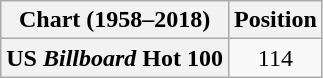<table class="wikitable plainrowheaders" style="text-align:center">
<tr>
<th>Chart (1958–2018)</th>
<th>Position</th>
</tr>
<tr>
<th scope="row">US <em>Billboard</em> Hot 100</th>
<td>114</td>
</tr>
</table>
